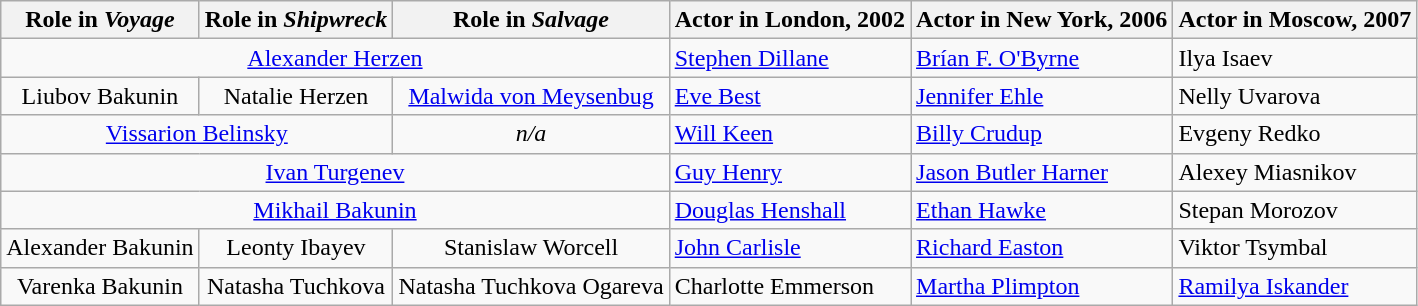<table class="wikitable">
<tr>
<th>Role in <em>Voyage</em></th>
<th>Role in <em>Shipwreck</em></th>
<th>Role in <em>Salvage</em></th>
<th>Actor in London, 2002</th>
<th>Actor in New York, 2006</th>
<th>Actor in Moscow, 2007</th>
</tr>
<tr>
<td colspan=3 align=center><a href='#'>Alexander Herzen</a></td>
<td><a href='#'>Stephen Dillane</a></td>
<td><a href='#'>Brían F. O'Byrne</a></td>
<td>Ilya Isaev</td>
</tr>
<tr>
<td align=center>Liubov Bakunin</td>
<td align=center>Natalie Herzen</td>
<td align=center><a href='#'>Malwida von Meysenbug</a></td>
<td><a href='#'>Eve Best</a></td>
<td><a href='#'>Jennifer Ehle</a></td>
<td>Nelly Uvarova</td>
</tr>
<tr>
<td colspan=2 align=center><a href='#'>Vissarion Belinsky</a></td>
<td align=center><em>n/a</em></td>
<td><a href='#'>Will Keen</a></td>
<td><a href='#'>Billy Crudup</a></td>
<td>Evgeny Redko</td>
</tr>
<tr>
<td colspan=3 align=center><a href='#'>Ivan Turgenev</a></td>
<td><a href='#'>Guy Henry</a></td>
<td><a href='#'>Jason Butler Harner</a></td>
<td>Alexey Miasnikov</td>
</tr>
<tr>
<td colspan=3 align=center><a href='#'>Mikhail Bakunin</a></td>
<td><a href='#'>Douglas Henshall</a></td>
<td><a href='#'>Ethan Hawke</a></td>
<td>Stepan Morozov</td>
</tr>
<tr>
<td align=center>Alexander Bakunin</td>
<td align=center>Leonty Ibayev</td>
<td align=center>Stanislaw Worcell</td>
<td><a href='#'>John Carlisle</a></td>
<td><a href='#'>Richard Easton</a></td>
<td>Viktor Tsymbal</td>
</tr>
<tr>
<td align=center>Varenka Bakunin</td>
<td align=center>Natasha Tuchkova</td>
<td align=center>Natasha Tuchkova Ogareva</td>
<td>Charlotte Emmerson</td>
<td><a href='#'>Martha Plimpton</a></td>
<td><a href='#'>Ramilya Iskander</a></td>
</tr>
</table>
